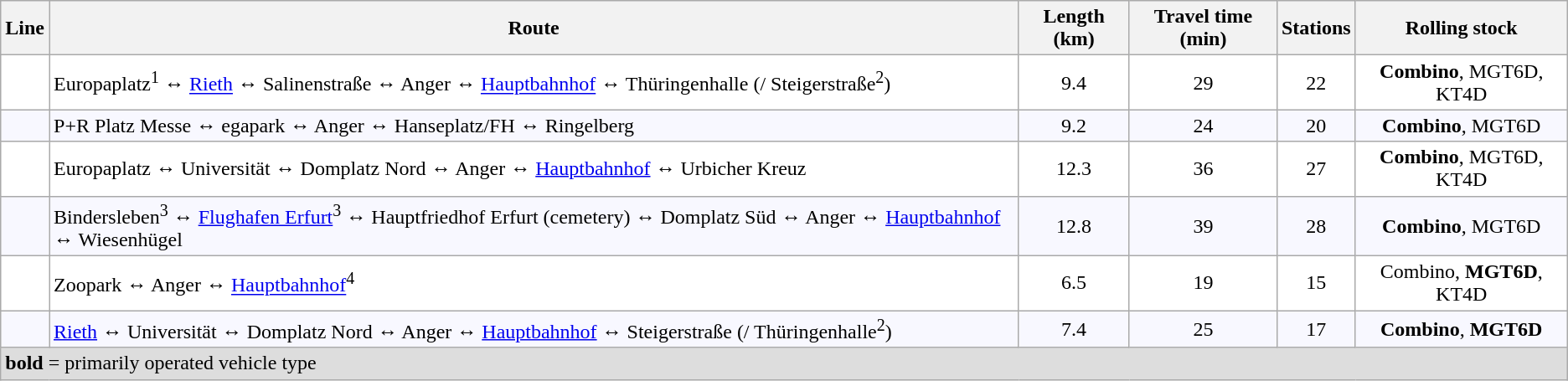<table class="wikitable">
<tr style="background:#f8f8ff;">
<th>Line</th>
<th>Route</th>
<th>Length (km)</th>
<th>Travel time (min)</th>
<th>Stations</th>
<th>Rolling stock</th>
</tr>
<tr style="background:#fff;">
<td></td>
<td>Europaplatz<sup>1</sup> ↔ <a href='#'>Rieth</a> ↔ Salinenstraße ↔ Anger ↔ <a href='#'>Hauptbahnhof</a> ↔ Thüringenhalle (/ Steigerstraße<sup>2</sup>)</td>
<td align=center>9.4</td>
<td align=center>29</td>
<td align=center>22</td>
<td align=center><strong>Combino</strong>, MGT6D, KT4D</td>
</tr>
<tr style="background:#f8f8ff;">
<td></td>
<td>P+R Platz Messe ↔ egapark ↔ Anger ↔ Hanseplatz/FH ↔ Ringelberg</td>
<td align=center>9.2</td>
<td align=center>24</td>
<td align=center>20</td>
<td align=center><strong>Combino</strong>, MGT6D</td>
</tr>
<tr style="background:#fff;">
<td></td>
<td>Europaplatz ↔ Universität ↔ Domplatz Nord ↔ Anger ↔ <a href='#'>Hauptbahnhof</a> ↔ Urbicher Kreuz</td>
<td align=center>12.3</td>
<td align=center>36</td>
<td align=center>27</td>
<td align=center><strong>Combino</strong>, MGT6D, KT4D</td>
</tr>
<tr style="background:#f8f8ff;">
<td></td>
<td>Bindersleben<sup>3</sup> ↔ <a href='#'>Flughafen Erfurt</a><sup>3</sup> ↔ Hauptfriedhof Erfurt (cemetery) ↔ Domplatz Süd ↔ Anger ↔ <a href='#'>Hauptbahnhof</a> ↔ Wiesenhügel</td>
<td align=center>12.8</td>
<td align=center>39</td>
<td align=center>28</td>
<td align=center><strong>Combino</strong>, MGT6D</td>
</tr>
<tr style="background:#fff;">
<td></td>
<td>Zoopark ↔ Anger ↔ <a href='#'>Hauptbahnhof</a><sup>4</sup></td>
<td align=center>6.5</td>
<td align=center>19</td>
<td align=center>15</td>
<td align=center>Combino, <strong>MGT6D</strong>, KT4D</td>
</tr>
<tr style="background:#f8f8ff;">
<td></td>
<td><a href='#'>Rieth</a> ↔ Universität ↔ Domplatz Nord ↔ Anger ↔ <a href='#'>Hauptbahnhof</a> ↔ Steigerstraße (/ Thüringenhalle<sup>2</sup>)</td>
<td align=center>7.4</td>
<td align=center>25</td>
<td align=center>17</td>
<td align=center><strong>Combino</strong>, <strong>MGT6D</strong></td>
</tr>
<tr>
<td style="background:#ddd;" colspan="8"><strong>bold</strong> = primarily operated vehicle type</td>
</tr>
</table>
